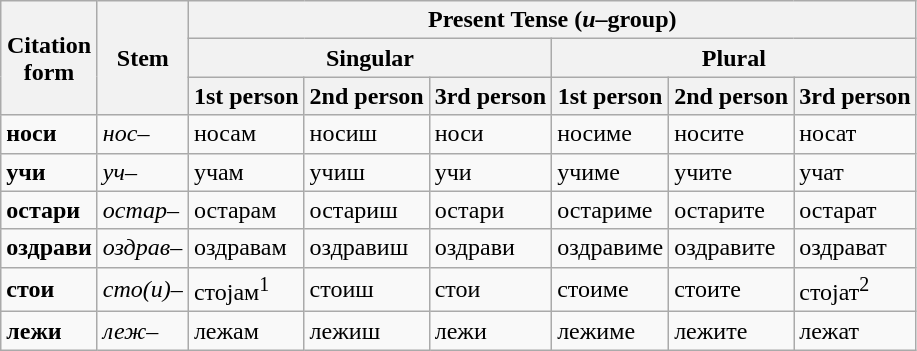<table class="wikitable">
<tr>
<th rowspan="3">Citation<br>form</th>
<th rowspan="3">Stem</th>
<th colspan="6">Present Tense (<em>и</em>–group)</th>
</tr>
<tr>
<th colspan="3">Singular</th>
<th colspan="3">Plural</th>
</tr>
<tr>
<th>1st person</th>
<th>2nd person</th>
<th>3rd person</th>
<th>1st person</th>
<th>2nd person</th>
<th>3rd person</th>
</tr>
<tr>
<td><strong>носи</strong></td>
<td><em>нос–</em></td>
<td>нос<span>ам</span></td>
<td>нос<span>и</span><span>ш</span></td>
<td>нос<span>и</span></td>
<td>нос<span>и</span><span>ме</span></td>
<td>нос<span>и</span><span>те</span></td>
<td>нос<span>ат</span></td>
</tr>
<tr>
<td><strong>учи</strong></td>
<td><em>уч–</em></td>
<td>уч<span>ам</span></td>
<td>уч<span>и</span><span>ш</span></td>
<td>уч<span>и</span></td>
<td>уч<span>и</span><span>ме</span></td>
<td>уч<span>и</span><span>те</span></td>
<td>уч<span>ат</span></td>
</tr>
<tr>
<td><strong>остари</strong></td>
<td><em>остар–</em></td>
<td>остар<span>ам</span></td>
<td>остар<span>и</span><span>ш</span></td>
<td>остар<span>и</span></td>
<td>остар<span>и</span><span>ме</span></td>
<td>остар<span>и</span><span>те</span></td>
<td>остар<span>ат</span></td>
</tr>
<tr>
<td><strong>оздрави</strong></td>
<td><em>оздрав–</em></td>
<td>оздрав<span>ам</span></td>
<td>оздрав<span>и</span><span>ш</span></td>
<td>оздрав<span>и</span></td>
<td>оздрав<span>и</span><span>ме</span></td>
<td>оздрав<span>и</span><span>те</span></td>
<td>оздрав<span>ат</span></td>
</tr>
<tr>
<td><strong>стои</strong></td>
<td><em>сто(и)–</em></td>
<td>сто<span>ј</span><span>ам</span><sup>1</sup></td>
<td>сто<span>и</span><span>ш</span></td>
<td>сто<span>и</span></td>
<td>сто<span>и</span><span>ме</span></td>
<td>сто<span>и</span><span>те</span></td>
<td>сто<span>ј</span><span>ат</span><sup>2</sup></td>
</tr>
<tr>
<td><strong>лежи</strong></td>
<td><em>леж–</em></td>
<td>леж<span>ам</span></td>
<td>леж<span>и</span><span>ш</span></td>
<td>леж<span>и</span></td>
<td>леж<span>и</span><span>ме</span></td>
<td>леж<span>и</span><span>те</span></td>
<td>леж<span>ат</span></td>
</tr>
</table>
